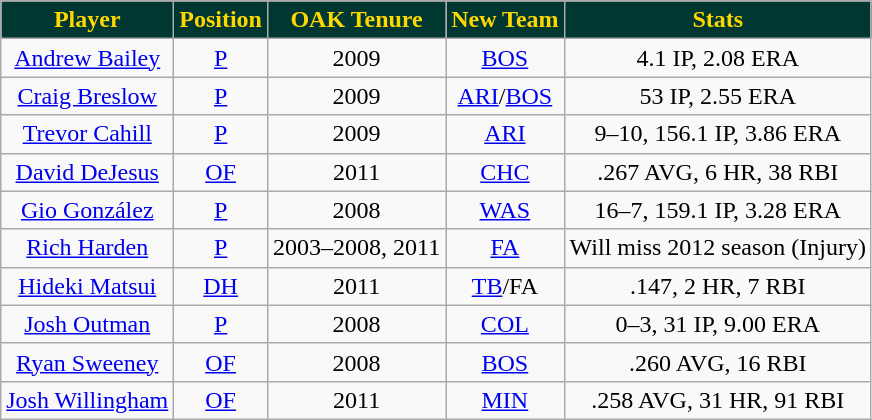<table class="wikitable" style="text-align:center;">
<tr>
<th style="background:#003831;color:gold;">Player</th>
<th style="background:#003831;color:gold;">Position</th>
<th style="background:#003831;color:gold;">OAK Tenure</th>
<th style="background:#003831;color:gold;">New Team</th>
<th style="background:#003831;color:gold;">Stats</th>
</tr>
<tr>
<td><a href='#'>Andrew Bailey</a></td>
<td><a href='#'>P</a></td>
<td>2009</td>
<td><a href='#'>BOS</a></td>
<td>4.1 IP, 2.08 ERA</td>
</tr>
<tr>
<td><a href='#'>Craig Breslow</a></td>
<td><a href='#'>P</a></td>
<td>2009</td>
<td><a href='#'>ARI</a>/<a href='#'>BOS</a></td>
<td>53 IP, 2.55 ERA</td>
</tr>
<tr>
<td><a href='#'>Trevor Cahill</a></td>
<td><a href='#'>P</a></td>
<td>2009</td>
<td><a href='#'>ARI</a></td>
<td>9–10, 156.1 IP, 3.86 ERA</td>
</tr>
<tr>
<td><a href='#'>David DeJesus</a></td>
<td><a href='#'>OF</a></td>
<td>2011</td>
<td><a href='#'>CHC</a></td>
<td>.267 AVG, 6 HR, 38 RBI</td>
</tr>
<tr>
<td><a href='#'>Gio González</a></td>
<td><a href='#'>P</a></td>
<td>2008</td>
<td><a href='#'>WAS</a></td>
<td>16–7, 159.1 IP, 3.28 ERA</td>
</tr>
<tr>
<td><a href='#'>Rich Harden</a></td>
<td><a href='#'>P</a></td>
<td>2003–2008, 2011</td>
<td><a href='#'>FA</a></td>
<td>Will miss 2012 season (Injury)</td>
</tr>
<tr>
<td><a href='#'>Hideki Matsui</a></td>
<td><a href='#'>DH</a></td>
<td>2011</td>
<td><a href='#'>TB</a>/FA</td>
<td>.147, 2 HR, 7 RBI</td>
</tr>
<tr>
<td><a href='#'>Josh Outman</a></td>
<td><a href='#'>P</a></td>
<td>2008</td>
<td><a href='#'>COL</a></td>
<td>0–3, 31 IP, 9.00 ERA</td>
</tr>
<tr>
<td><a href='#'>Ryan Sweeney</a></td>
<td><a href='#'>OF</a></td>
<td>2008</td>
<td><a href='#'>BOS</a></td>
<td>.260 AVG, 16 RBI</td>
</tr>
<tr>
<td><a href='#'>Josh Willingham</a></td>
<td><a href='#'>OF</a></td>
<td>2011</td>
<td><a href='#'>MIN</a></td>
<td>.258 AVG, 31 HR, 91 RBI</td>
</tr>
</table>
